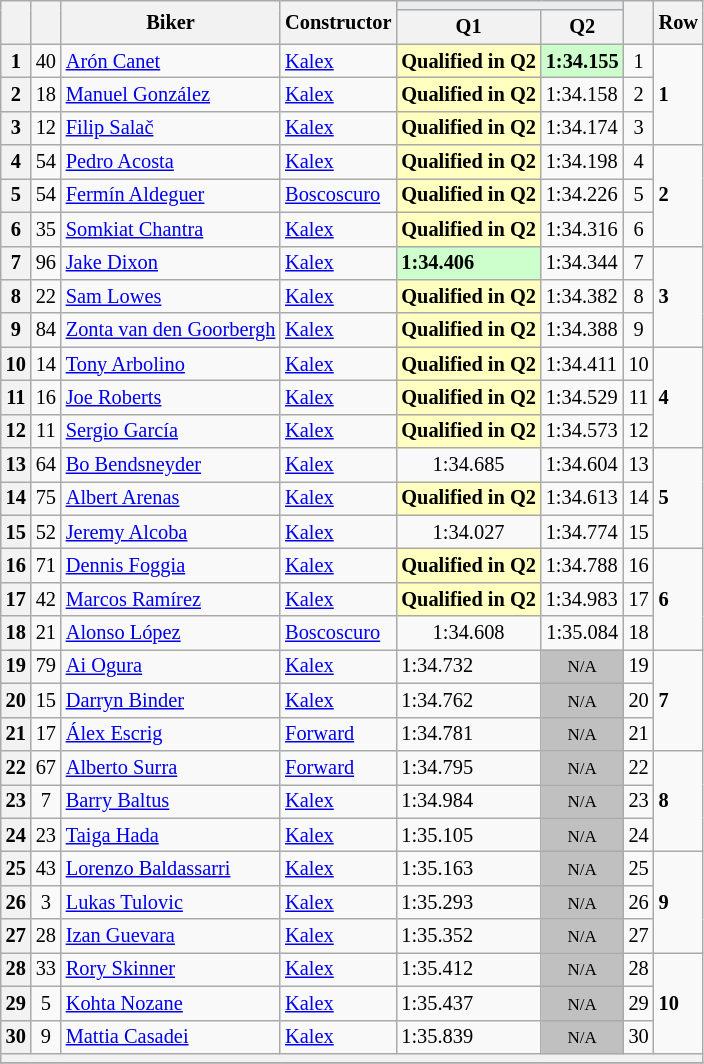<table class="wikitable sortable" style="font-size: 85%;">
<tr>
<th rowspan="2"></th>
<th rowspan="2"></th>
<th rowspan="2">Biker</th>
<th rowspan="2">Constructor</th>
<th colspan="2" style="background:#eaecf0; text-align:center;"></th>
<th rowspan="2"></th>
<th rowspan="2">Row</th>
</tr>
<tr>
<th scope="col">Q1</th>
<th scope="col">Q2</th>
</tr>
<tr>
<th scope="row">1</th>
<td align="center">40</td>
<td> <a href='#'>Arón Canet</a></td>
<td><a href='#'>Kalex</a></td>
<td style="background:#ffffbf;"><strong>Qualified in Q2</strong></td>
<td style="background:#ccffcc;"><strong>1:34.155</strong></td>
<td align="center">1</td>
<td rowspan="3"><strong>1</strong></td>
</tr>
<tr>
<th scope="row">2</th>
<td align="center">18</td>
<td> <a href='#'>Manuel González</a></td>
<td><a href='#'>Kalex</a></td>
<td style="background:#ffffbf;"><strong>Qualified in Q2</strong></td>
<td>1:34.158</td>
<td align="center">2</td>
</tr>
<tr>
<th scope="row">3</th>
<td align="center">12</td>
<td> <a href='#'>Filip Salač</a></td>
<td><a href='#'>Kalex</a></td>
<td style="background:#ffffbf;"><strong>Qualified in Q2</strong></td>
<td>1:34.174</td>
<td align="center">3</td>
</tr>
<tr>
<th scope="row">4</th>
<td align="center">54</td>
<td> <a href='#'>Pedro Acosta</a></td>
<td><a href='#'>Kalex</a></td>
<td style="background:#ffffbf;"><strong>Qualified in Q2</strong></td>
<td>1:34.198</td>
<td align="center">4</td>
<td rowspan="3"><strong>2</strong></td>
</tr>
<tr>
<th scope="row">5</th>
<td align="center">54</td>
<td> <a href='#'>Fermín Aldeguer</a></td>
<td><a href='#'>Boscoscuro</a></td>
<td style="background:#ffffbf;"><strong>Qualified in Q2</strong></td>
<td>1:34.226</td>
<td align="center">5</td>
</tr>
<tr>
<th scope="row">6</th>
<td align="center">35</td>
<td> <a href='#'>Somkiat Chantra</a></td>
<td><a href='#'>Kalex</a></td>
<td style="background:#ffffbf;"><strong>Qualified in Q2</strong></td>
<td>1:34.316</td>
<td align="center">6</td>
</tr>
<tr>
<th scope="row">7</th>
<td align="center">96</td>
<td> <a href='#'>Jake Dixon</a></td>
<td><a href='#'>Kalex</a></td>
<td style="background:#ccffcc;"><strong>1:34.406</strong></td>
<td>1:34.344</td>
<td align="center">7</td>
<td rowspan="3"><strong>3</strong></td>
</tr>
<tr>
<th scope="row">8</th>
<td align="center">22</td>
<td> <a href='#'>Sam Lowes</a></td>
<td><a href='#'>Kalex</a></td>
<td style="background:#ffffbf;"><strong>Qualified in Q2</strong></td>
<td>1:34.382</td>
<td align="center">8</td>
</tr>
<tr>
<th scope="row">9</th>
<td align="center">84</td>
<td> <a href='#'>Zonta van den Goorbergh</a></td>
<td><a href='#'>Kalex</a></td>
<td style="background:#ffffbf;"><strong>Qualified in Q2</strong></td>
<td>1:34.388</td>
<td align="center">9</td>
</tr>
<tr>
<th scope="row">10</th>
<td align="center">14</td>
<td> <a href='#'>Tony Arbolino</a></td>
<td><a href='#'>Kalex</a></td>
<td style="background:#ffffbf;"><strong>Qualified in Q2</strong></td>
<td>1:34.411</td>
<td align="center">10</td>
<td rowspan="3"><strong>4</strong></td>
</tr>
<tr>
<th scope="row">11</th>
<td align="center">16</td>
<td> <a href='#'>Joe Roberts</a></td>
<td><a href='#'>Kalex</a></td>
<td style="background:#ffffbf;"><strong>Qualified in Q2</strong></td>
<td>1:34.529</td>
<td align="center">11</td>
</tr>
<tr>
<th scope="row">12</th>
<td align="center">11</td>
<td> <a href='#'>Sergio García</a></td>
<td><a href='#'>Kalex</a></td>
<td style="background:#ffffbf;"><strong>Qualified in Q2</strong></td>
<td>1:34.573</td>
<td align="center">12</td>
</tr>
<tr>
<th scope="row">13</th>
<td align="center">64</td>
<td> <a href='#'>Bo Bendsneyder</a></td>
<td><a href='#'>Kalex</a></td>
<td align="center">1:34.685</td>
<td>1:34.604</td>
<td align="center">13</td>
<td rowspan="3"><strong>5</strong></td>
</tr>
<tr>
<th scope="row">14</th>
<td align="center">75</td>
<td> <a href='#'>Albert Arenas</a></td>
<td><a href='#'>Kalex</a></td>
<td style="background:#ffffbf;"><strong>Qualified in Q2</strong></td>
<td>1:34.613</td>
<td align="center">14</td>
</tr>
<tr>
<th scope="row">15</th>
<td align="center">52</td>
<td> <a href='#'>Jeremy Alcoba</a></td>
<td><a href='#'>Kalex</a></td>
<td align="center">1:34.027</td>
<td>1:34.774</td>
<td align="center">15</td>
</tr>
<tr>
<th scope="row">16</th>
<td align="center">71</td>
<td> <a href='#'>Dennis Foggia</a></td>
<td><a href='#'>Kalex</a></td>
<td style="background:#ffffbf;"><strong>Qualified in Q2</strong></td>
<td>1:34.788</td>
<td align="center">16</td>
<td rowspan="3"><strong>6</strong></td>
</tr>
<tr>
<th scope="row">17</th>
<td align="center">42</td>
<td> <a href='#'>Marcos Ramírez</a></td>
<td><a href='#'>Kalex</a></td>
<td style="background:#ffffbf;"><strong>Qualified in Q2</strong></td>
<td>1:34.983</td>
<td align="center">17</td>
</tr>
<tr>
<th scope="row">18</th>
<td align="center">21</td>
<td> <a href='#'>Alonso López</a></td>
<td><a href='#'>Boscoscuro</a></td>
<td align="center">1:34.608</td>
<td align="center">1:35.084</td>
<td align="center">18</td>
</tr>
<tr>
<th scope="row">19</th>
<td align="center">79</td>
<td> <a href='#'>Ai Ogura</a></td>
<td><a href='#'>Kalex</a></td>
<td>1:34.732</td>
<td style="background: silver" align="center" data-sort-value="19"><small>N/A</small></td>
<td align="center">19</td>
<td rowspan="3"><strong>7</strong></td>
</tr>
<tr>
<th scope="row">20</th>
<td align="center">15</td>
<td> <a href='#'>Darryn Binder</a></td>
<td><a href='#'>Kalex</a></td>
<td>1:34.762</td>
<td style="background: silver" align="center" data-sort-value="20"><small>N/A</small></td>
<td align="center">20</td>
</tr>
<tr>
<th scope="row">21</th>
<td align="center">17</td>
<td> <a href='#'>Álex Escrig</a></td>
<td><a href='#'>Forward</a></td>
<td>1:34.781</td>
<td style="background: silver" align="center" data-sort-value="21"><small>N/A</small></td>
<td align="center">21</td>
</tr>
<tr>
<th scope="row">22</th>
<td align="center">67</td>
<td> <a href='#'>Alberto Surra</a></td>
<td><a href='#'>Forward</a></td>
<td>1:34.795</td>
<td style="background: silver" align="center" data-sort-value="22"><small>N/A</small></td>
<td align="center">22</td>
<td rowspan="3"><strong>8</strong></td>
</tr>
<tr>
<th scope="row">23</th>
<td align="center">7</td>
<td> <a href='#'>Barry Baltus</a></td>
<td><a href='#'>Kalex</a></td>
<td>1:34.984</td>
<td style="background: silver" align="center" data-sort-value="23"><small>N/A</small></td>
<td align="center">23</td>
</tr>
<tr>
<th scope="row">24</th>
<td align="center">23</td>
<td> <a href='#'>Taiga Hada</a></td>
<td><a href='#'>Kalex</a></td>
<td>1:35.105</td>
<td style="background: silver" align="center" data-sort-value="24"><small>N/A</small></td>
<td align="center">24</td>
</tr>
<tr>
<th scope="row">25</th>
<td align="center">43</td>
<td> <a href='#'>Lorenzo Baldassarri</a></td>
<td><a href='#'>Kalex</a></td>
<td>1:35.163</td>
<td style="background: silver" align="center" data-sort-value="25"><small>N/A</small></td>
<td align="center">25</td>
<td rowspan="3"><strong>9</strong></td>
</tr>
<tr>
<th scope="row">26</th>
<td align="center">3</td>
<td> <a href='#'>Lukas Tulovic</a></td>
<td><a href='#'>Kalex</a></td>
<td>1:35.293</td>
<td style="background: silver" align="center" data-sort-value="26"><small>N/A</small></td>
<td align="center">26</td>
</tr>
<tr>
<th scope="row">27</th>
<td align="center">28</td>
<td> <a href='#'>Izan Guevara</a></td>
<td><a href='#'>Kalex</a></td>
<td>1:35.352</td>
<td style="background: silver" align="center" data-sort-value="27"><small>N/A</small></td>
<td align="center">27</td>
</tr>
<tr>
<th scope="row">28</th>
<td align="center">33</td>
<td> <a href='#'>Rory Skinner</a></td>
<td><a href='#'>Kalex</a></td>
<td>1:35.412</td>
<td style="background: silver" align="center" data-sort-value="28"><small>N/A</small></td>
<td align="center">28</td>
<td rowspan="3"><strong>10</strong></td>
</tr>
<tr>
<th scope="row">29</th>
<td align="center">5</td>
<td> <a href='#'>Kohta Nozane</a></td>
<td><a href='#'>Kalex</a></td>
<td>1:35.437</td>
<td style="background: silver" align="center" data-sort-value="27"><small>N/A</small></td>
<td align="center">29</td>
</tr>
<tr>
<th scope="row">30</th>
<td align="center">9</td>
<td> <a href='#'>Mattia Casadei</a></td>
<td><a href='#'>Kalex</a></td>
<td>1:35.839</td>
<td style="background: silver" align="center" data-sort-value="27"><small>N/A</small></td>
<td align="center">30</td>
</tr>
<tr>
<th colspan="8"></th>
</tr>
<tr>
</tr>
</table>
